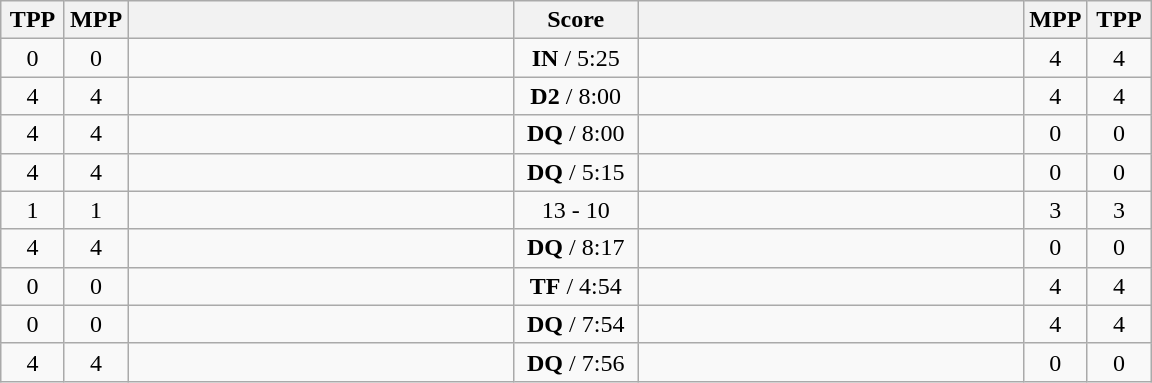<table class="wikitable" style="text-align: center;" |>
<tr>
<th width="35">TPP</th>
<th width="35">MPP</th>
<th width="250"></th>
<th width="75">Score</th>
<th width="250"></th>
<th width="35">MPP</th>
<th width="35">TPP</th>
</tr>
<tr>
<td>0</td>
<td>0</td>
<td style="text-align:left;"><strong></strong></td>
<td><strong>IN</strong> / 5:25</td>
<td style="text-align:left;"></td>
<td>4</td>
<td>4</td>
</tr>
<tr>
<td>4</td>
<td>4</td>
<td style="text-align:left;"></td>
<td><strong>D2</strong> / 8:00</td>
<td style="text-align:left;"></td>
<td>4</td>
<td>4</td>
</tr>
<tr>
<td>4</td>
<td>4</td>
<td style="text-align:left;"></td>
<td><strong>DQ</strong> / 8:00</td>
<td style="text-align:left;"><strong></strong></td>
<td>0</td>
<td>0</td>
</tr>
<tr>
<td>4</td>
<td>4</td>
<td style="text-align:left;"></td>
<td><strong>DQ</strong> / 5:15</td>
<td style="text-align:left;"><strong></strong></td>
<td>0</td>
<td>0</td>
</tr>
<tr>
<td>1</td>
<td>1</td>
<td style="text-align:left;"><strong></strong></td>
<td>13 - 10</td>
<td style="text-align:left;"></td>
<td>3</td>
<td>3</td>
</tr>
<tr>
<td>4</td>
<td>4</td>
<td style="text-align:left;"></td>
<td><strong>DQ</strong> / 8:17</td>
<td style="text-align:left;"><strong></strong></td>
<td>0</td>
<td>0</td>
</tr>
<tr>
<td>0</td>
<td>0</td>
<td style="text-align:left;"><strong></strong></td>
<td><strong>TF</strong> / 4:54</td>
<td style="text-align:left;"></td>
<td>4</td>
<td>4</td>
</tr>
<tr>
<td>0</td>
<td>0</td>
<td style="text-align:left;"><strong></strong></td>
<td><strong>DQ</strong> / 7:54</td>
<td style="text-align:left;"></td>
<td>4</td>
<td>4</td>
</tr>
<tr>
<td>4</td>
<td>4</td>
<td style="text-align:left;"></td>
<td><strong>DQ</strong> / 7:56</td>
<td style="text-align:left;"><strong></strong></td>
<td>0</td>
<td>0</td>
</tr>
</table>
